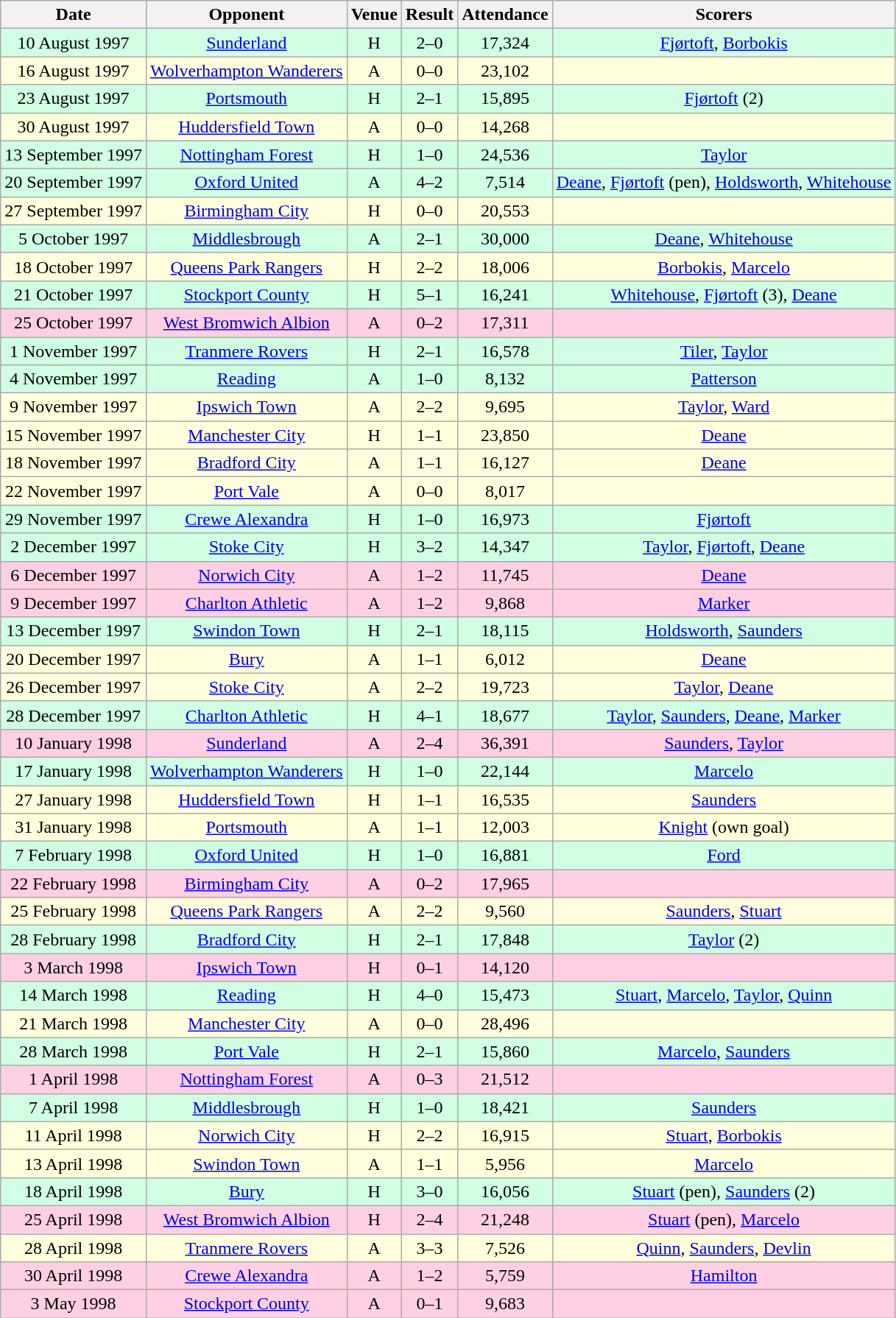<table class="wikitable sortable" style="text-align:center;">
<tr>
<th>Date</th>
<th>Opponent</th>
<th>Venue</th>
<th>Result</th>
<th>Attendance</th>
<th>Scorers</th>
</tr>
<tr style="background:#d0ffe3;">
<td>10 August 1997</td>
<td><a href='#'>Sunderland</a></td>
<td>H</td>
<td>2–0</td>
<td>17,324</td>
<td><a href='#'>Fjørtoft</a>, <a href='#'>Borbokis</a></td>
</tr>
<tr style="background:#ffd;">
<td>16 August 1997</td>
<td><a href='#'>Wolverhampton Wanderers</a></td>
<td>A</td>
<td>0–0</td>
<td>23,102</td>
<td></td>
</tr>
<tr style="background:#d0ffe3;">
<td>23 August 1997</td>
<td><a href='#'>Portsmouth</a></td>
<td>H</td>
<td>2–1</td>
<td>15,895</td>
<td><a href='#'>Fjørtoft</a> (2)</td>
</tr>
<tr style="background:#ffd;">
<td>30 August 1997</td>
<td><a href='#'>Huddersfield Town</a></td>
<td>A</td>
<td>0–0</td>
<td>14,268</td>
<td></td>
</tr>
<tr style="background:#d0ffe3;">
<td>13 September 1997</td>
<td><a href='#'>Nottingham Forest</a></td>
<td>H</td>
<td>1–0</td>
<td>24,536</td>
<td><a href='#'>Taylor</a></td>
</tr>
<tr style="background:#d0ffe3;">
<td>20 September 1997</td>
<td><a href='#'>Oxford United</a></td>
<td>A</td>
<td>4–2</td>
<td>7,514</td>
<td><a href='#'>Deane</a>, <a href='#'>Fjørtoft</a> (pen), <a href='#'>Holdsworth</a>, <a href='#'>Whitehouse</a></td>
</tr>
<tr style="background:#ffd;">
<td>27 September 1997</td>
<td><a href='#'>Birmingham City</a></td>
<td>H</td>
<td>0–0</td>
<td>20,553</td>
<td></td>
</tr>
<tr style="background:#d0ffe3;">
<td>5 October 1997</td>
<td><a href='#'>Middlesbrough</a></td>
<td>A</td>
<td>2–1</td>
<td>30,000</td>
<td><a href='#'>Deane</a>, <a href='#'>Whitehouse</a></td>
</tr>
<tr style="background:#ffd;">
<td>18 October 1997</td>
<td><a href='#'>Queens Park Rangers</a></td>
<td>H</td>
<td>2–2</td>
<td>18,006</td>
<td><a href='#'>Borbokis</a>, <a href='#'>Marcelo</a></td>
</tr>
<tr style="background:#d0ffe3;">
<td>21 October 1997</td>
<td><a href='#'>Stockport County</a></td>
<td>H</td>
<td>5–1</td>
<td>16,241</td>
<td><a href='#'>Whitehouse</a>, <a href='#'>Fjørtoft</a> (3), <a href='#'>Deane</a></td>
</tr>
<tr style="background:#ffd0e3;">
<td>25 October 1997</td>
<td><a href='#'>West Bromwich Albion</a></td>
<td>A</td>
<td>0–2</td>
<td>17,311</td>
<td></td>
</tr>
<tr style="background:#d0ffe3;">
<td>1 November 1997</td>
<td><a href='#'>Tranmere Rovers</a></td>
<td>H</td>
<td>2–1</td>
<td>16,578</td>
<td><a href='#'>Tiler</a>, <a href='#'>Taylor</a></td>
</tr>
<tr style="background:#d0ffe3;">
<td>4 November 1997</td>
<td><a href='#'>Reading</a></td>
<td>A</td>
<td>1–0</td>
<td>8,132</td>
<td><a href='#'>Patterson</a></td>
</tr>
<tr style="background:#ffd;">
<td>9 November 1997</td>
<td><a href='#'>Ipswich Town</a></td>
<td>A</td>
<td>2–2</td>
<td>9,695</td>
<td><a href='#'>Taylor</a>, <a href='#'>Ward</a></td>
</tr>
<tr style="background:#ffd;">
<td>15 November 1997</td>
<td><a href='#'>Manchester City</a></td>
<td>H</td>
<td>1–1</td>
<td>23,850</td>
<td><a href='#'>Deane</a></td>
</tr>
<tr style="background:#ffd;">
<td>18 November 1997</td>
<td><a href='#'>Bradford City</a></td>
<td>A</td>
<td>1–1</td>
<td>16,127</td>
<td><a href='#'>Deane</a></td>
</tr>
<tr style="background:#ffd;">
<td>22 November 1997</td>
<td><a href='#'>Port Vale</a></td>
<td>A</td>
<td>0–0</td>
<td>8,017</td>
<td></td>
</tr>
<tr style="background:#d0ffe3;">
<td>29 November 1997</td>
<td><a href='#'>Crewe Alexandra</a></td>
<td>H</td>
<td>1–0</td>
<td>16,973</td>
<td><a href='#'>Fjørtoft</a></td>
</tr>
<tr style="background:#d0ffe3;">
<td>2 December 1997</td>
<td><a href='#'>Stoke City</a></td>
<td>H</td>
<td>3–2</td>
<td>14,347</td>
<td><a href='#'>Taylor</a>, <a href='#'>Fjørtoft</a>, <a href='#'>Deane</a></td>
</tr>
<tr style="background:#ffd0e3;">
<td>6 December 1997</td>
<td><a href='#'>Norwich City</a></td>
<td>A</td>
<td>1–2</td>
<td>11,745</td>
<td><a href='#'>Deane</a></td>
</tr>
<tr style="background:#ffd0e3;">
<td>9 December 1997</td>
<td><a href='#'>Charlton Athletic</a></td>
<td>A</td>
<td>1–2</td>
<td>9,868</td>
<td><a href='#'>Marker</a></td>
</tr>
<tr style="background:#d0ffe3;">
<td>13 December 1997</td>
<td><a href='#'>Swindon Town</a></td>
<td>H</td>
<td>2–1</td>
<td>18,115</td>
<td><a href='#'>Holdsworth</a>, <a href='#'>Saunders</a></td>
</tr>
<tr style="background:#ffd;">
<td>20 December 1997</td>
<td><a href='#'>Bury</a></td>
<td>A</td>
<td>1–1</td>
<td>6,012</td>
<td><a href='#'>Deane</a></td>
</tr>
<tr style="background:#ffd;">
<td>26 December 1997</td>
<td><a href='#'>Stoke City</a></td>
<td>A</td>
<td>2–2</td>
<td>19,723</td>
<td><a href='#'>Taylor</a>, <a href='#'>Deane</a></td>
</tr>
<tr style="background:#d0ffe3;">
<td>28 December 1997</td>
<td><a href='#'>Charlton Athletic</a></td>
<td>H</td>
<td>4–1</td>
<td>18,677</td>
<td><a href='#'>Taylor</a>, <a href='#'>Saunders</a>, <a href='#'>Deane</a>, <a href='#'>Marker</a></td>
</tr>
<tr style="background:#ffd0e3;">
<td>10 January 1998</td>
<td><a href='#'>Sunderland</a></td>
<td>A</td>
<td>2–4</td>
<td>36,391</td>
<td><a href='#'>Saunders</a>, <a href='#'>Taylor</a></td>
</tr>
<tr style="background:#d0ffe3;">
<td>17 January 1998</td>
<td><a href='#'>Wolverhampton Wanderers</a></td>
<td>H</td>
<td>1–0</td>
<td>22,144</td>
<td><a href='#'>Marcelo</a></td>
</tr>
<tr style="background:#ffd;">
<td>27 January 1998</td>
<td><a href='#'>Huddersfield Town</a></td>
<td>H</td>
<td>1–1</td>
<td>16,535</td>
<td><a href='#'>Saunders</a></td>
</tr>
<tr style="background:#ffd;">
<td>31 January 1998</td>
<td><a href='#'>Portsmouth</a></td>
<td>A</td>
<td>1–1</td>
<td>12,003</td>
<td><a href='#'>Knight</a> (own goal)</td>
</tr>
<tr style="background:#d0ffe3;">
<td>7 February 1998</td>
<td><a href='#'>Oxford United</a></td>
<td>H</td>
<td>1–0</td>
<td>16,881</td>
<td><a href='#'>Ford</a></td>
</tr>
<tr style="background:#ffd0e3;">
<td>22 February 1998</td>
<td><a href='#'>Birmingham City</a></td>
<td>A</td>
<td>0–2</td>
<td>17,965</td>
<td></td>
</tr>
<tr style="background:#ffd;">
<td>25 February 1998</td>
<td><a href='#'>Queens Park Rangers</a></td>
<td>A</td>
<td>2–2</td>
<td>9,560</td>
<td><a href='#'>Saunders</a>, <a href='#'>Stuart</a></td>
</tr>
<tr style="background:#d0ffe3;">
<td>28 February 1998</td>
<td><a href='#'>Bradford City</a></td>
<td>H</td>
<td>2–1</td>
<td>17,848</td>
<td><a href='#'>Taylor</a> (2)</td>
</tr>
<tr style="background:#ffd0e3;">
<td>3 March 1998</td>
<td><a href='#'>Ipswich Town</a></td>
<td>H</td>
<td>0–1</td>
<td>14,120</td>
<td></td>
</tr>
<tr style="background:#d0ffe3;">
<td>14 March 1998</td>
<td><a href='#'>Reading</a></td>
<td>H</td>
<td>4–0</td>
<td>15,473</td>
<td><a href='#'>Stuart</a>, <a href='#'>Marcelo</a>, <a href='#'>Taylor</a>, <a href='#'>Quinn</a></td>
</tr>
<tr style="background:#ffd;">
<td>21 March 1998</td>
<td><a href='#'>Manchester City</a></td>
<td>A</td>
<td>0–0</td>
<td>28,496</td>
<td></td>
</tr>
<tr style="background:#d0ffe3;">
<td>28 March 1998</td>
<td><a href='#'>Port Vale</a></td>
<td>H</td>
<td>2–1</td>
<td>15,860</td>
<td><a href='#'>Marcelo</a>, <a href='#'>Saunders</a></td>
</tr>
<tr style="background:#ffd0e3;">
<td>1 April 1998</td>
<td><a href='#'>Nottingham Forest</a></td>
<td>A</td>
<td>0–3</td>
<td>21,512</td>
<td></td>
</tr>
<tr style="background:#d0ffe3;">
<td>7 April 1998</td>
<td><a href='#'>Middlesbrough</a></td>
<td>H</td>
<td>1–0</td>
<td>18,421</td>
<td><a href='#'>Saunders</a></td>
</tr>
<tr style="background:#ffd;">
<td>11 April 1998</td>
<td><a href='#'>Norwich City</a></td>
<td>H</td>
<td>2–2</td>
<td>16,915</td>
<td><a href='#'>Stuart</a>, <a href='#'>Borbokis</a></td>
</tr>
<tr style="background:#ffd;">
<td>13 April 1998</td>
<td><a href='#'>Swindon Town</a></td>
<td>A</td>
<td>1–1</td>
<td>5,956</td>
<td><a href='#'>Marcelo</a></td>
</tr>
<tr style="background:#d0ffe3;">
<td>18 April 1998</td>
<td><a href='#'>Bury</a></td>
<td>H</td>
<td>3–0</td>
<td>16,056</td>
<td><a href='#'>Stuart</a> (pen), <a href='#'>Saunders</a> (2)</td>
</tr>
<tr style="background:#ffd0e3;">
<td>25 April 1998</td>
<td><a href='#'>West Bromwich Albion</a></td>
<td>H</td>
<td>2–4</td>
<td>21,248</td>
<td><a href='#'>Stuart</a> (pen), <a href='#'>Marcelo</a></td>
</tr>
<tr style="background:#ffd;">
<td>28 April 1998</td>
<td><a href='#'>Tranmere Rovers</a></td>
<td>A</td>
<td>3–3</td>
<td>7,526</td>
<td><a href='#'>Quinn</a>, <a href='#'>Saunders</a>, <a href='#'>Devlin</a></td>
</tr>
<tr style="background:#ffd0e3;">
<td>30 April 1998</td>
<td><a href='#'>Crewe Alexandra</a></td>
<td>A</td>
<td>1–2</td>
<td>5,759</td>
<td><a href='#'>Hamilton</a></td>
</tr>
<tr style="background:#ffd0e3;">
<td>3 May 1998</td>
<td><a href='#'>Stockport County</a></td>
<td>A</td>
<td>0–1</td>
<td>9,683</td>
<td></td>
</tr>
</table>
